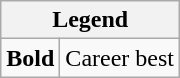<table class="wikitable">
<tr>
<th colspan="2">Legend</th>
</tr>
<tr>
<td><strong>Bold</strong></td>
<td>Career best</td>
</tr>
</table>
